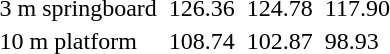<table>
<tr>
<td>3 m springboard</td>
<td></td>
<td>126.36</td>
<td></td>
<td>124.78</td>
<td></td>
<td>117.90</td>
</tr>
<tr>
<td>10 m platform</td>
<td></td>
<td>108.74</td>
<td></td>
<td>102.87</td>
<td></td>
<td>98.93</td>
</tr>
</table>
